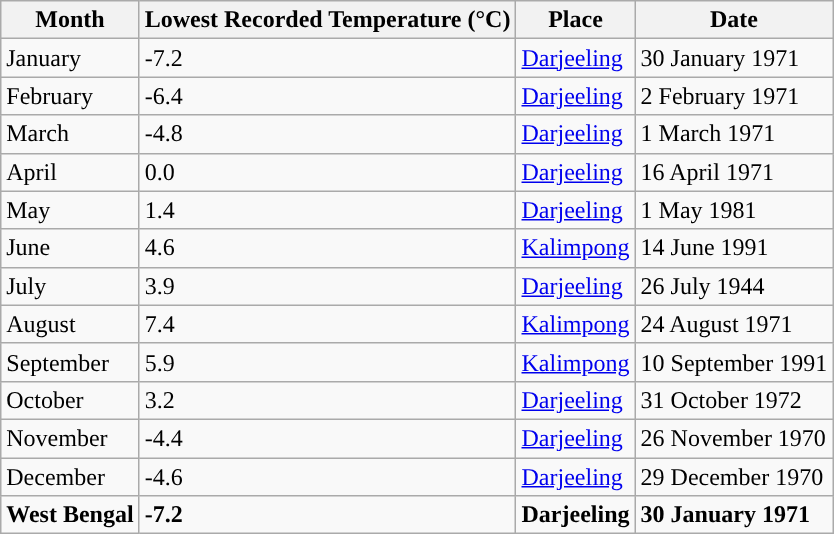<table class="wikitable">
<tr>
<th>Month</th>
<th>Lowest Recorded Temperature (°C)</th>
<th>Place</th>
<th>Date</th>
</tr>
<tr>
<td>January</td>
<td>-7.2</td>
<td><a href='#'>Darjeeling</a></td>
<td>30 January 1971</td>
</tr>
<tr>
<td>February</td>
<td>-6.4</td>
<td><a href='#'>Darjeeling</a></td>
<td>2 February 1971</td>
</tr>
<tr>
<td>March</td>
<td>-4.8</td>
<td><a href='#'>Darjeeling</a></td>
<td>1 March 1971</td>
</tr>
<tr>
<td>April</td>
<td>0.0</td>
<td><a href='#'>Darjeeling</a></td>
<td>16 April 1971</td>
</tr>
<tr>
<td>May</td>
<td>1.4</td>
<td><a href='#'>Darjeeling</a></td>
<td>1 May 1981</td>
</tr>
<tr>
<td>June</td>
<td>4.6</td>
<td><a href='#'>Kalimpong</a></td>
<td>14 June 1991</td>
</tr>
<tr>
<td>July</td>
<td>3.9</td>
<td><a href='#'>Darjeeling</a></td>
<td>26 July 1944</td>
</tr>
<tr>
<td>August</td>
<td>7.4</td>
<td><a href='#'>Kalimpong</a></td>
<td>24 August 1971</td>
</tr>
<tr>
<td>September</td>
<td>5.9</td>
<td><a href='#'>Kalimpong</a></td>
<td>10 September 1991</td>
</tr>
<tr>
<td>October</td>
<td>3.2</td>
<td><a href='#'>Darjeeling</a></td>
<td>31 October 1972</td>
</tr>
<tr>
<td>November</td>
<td>-4.4</td>
<td><a href='#'>Darjeeling</a></td>
<td>26 November 1970</td>
</tr>
<tr>
<td>December</td>
<td>-4.6</td>
<td><a href='#'>Darjeeling</a></td>
<td>29 December 1970</td>
</tr>
<tr>
<td><strong>West Bengal</strong></td>
<td><strong>-7.2</strong></td>
<td><strong>Darjeeling</strong></td>
<td><strong>30 January 1971</strong></td>
</tr>
</table>
